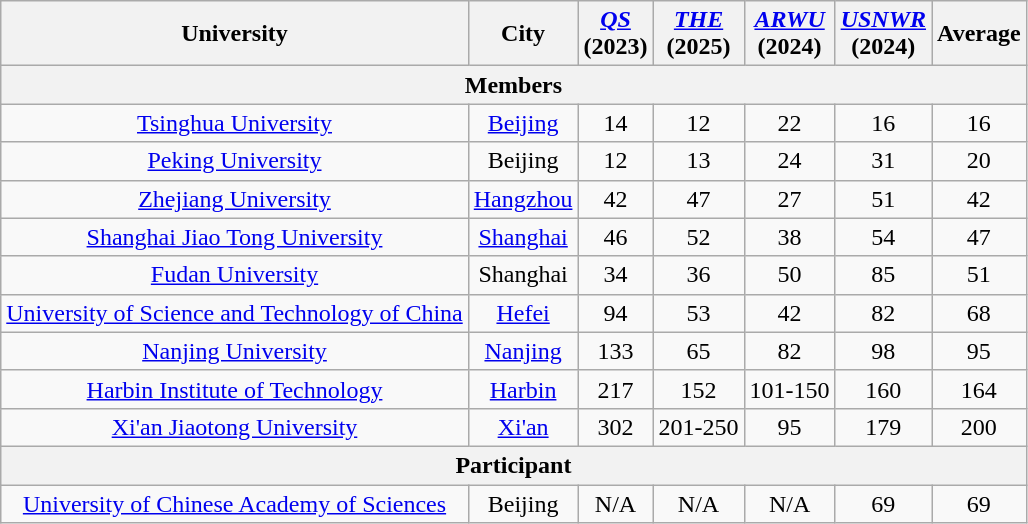<table class="wikitable sortable" style="text-align:center;">
<tr>
<th>University</th>
<th>City</th>
<th><em><a href='#'>QS</a></em><br>(2023)</th>
<th><em><a href='#'>THE</a></em><br>(2025)</th>
<th><em><a href='#'>ARWU</a></em><br>(2024)</th>
<th><em><a href='#'>USNWR</a></em><br>(2024)<em></em></th>
<th>Average</th>
</tr>
<tr>
<th colspan="7">Members</th>
</tr>
<tr>
<td><a href='#'>Tsinghua University</a></td>
<td><a href='#'>Beijing</a></td>
<td>14</td>
<td>12</td>
<td>22</td>
<td>16</td>
<td>16</td>
</tr>
<tr>
<td><a href='#'>Peking University</a></td>
<td>Beijing</td>
<td>12</td>
<td>13</td>
<td>24</td>
<td>31</td>
<td>20</td>
</tr>
<tr>
<td><a href='#'>Zhejiang University</a></td>
<td><a href='#'>Hangzhou</a></td>
<td>42</td>
<td>47</td>
<td>27</td>
<td>51</td>
<td>42</td>
</tr>
<tr>
<td><a href='#'>Shanghai Jiao Tong University</a></td>
<td><a href='#'>Shanghai</a></td>
<td>46</td>
<td>52</td>
<td>38</td>
<td>54</td>
<td>47</td>
</tr>
<tr>
<td><a href='#'>Fudan University</a></td>
<td>Shanghai</td>
<td>34</td>
<td>36</td>
<td>50</td>
<td>85</td>
<td>51</td>
</tr>
<tr>
<td><a href='#'>University of Science and Technology of China</a></td>
<td><a href='#'>Hefei</a></td>
<td>94</td>
<td>53</td>
<td>42</td>
<td>82</td>
<td>68</td>
</tr>
<tr>
<td><a href='#'>Nanjing University</a></td>
<td><a href='#'>Nanjing</a></td>
<td>133</td>
<td>65</td>
<td>82</td>
<td>98</td>
<td>95</td>
</tr>
<tr>
<td><a href='#'>Harbin Institute of Technology</a></td>
<td><a href='#'>Harbin</a></td>
<td>217</td>
<td>152</td>
<td>101-150</td>
<td>160</td>
<td>164</td>
</tr>
<tr>
<td><a href='#'>Xi'an Jiaotong University</a></td>
<td><a href='#'>Xi'an</a></td>
<td>302</td>
<td>201-250</td>
<td>95</td>
<td>179</td>
<td>200</td>
</tr>
<tr>
<th colspan="7">Participant</th>
</tr>
<tr>
<td><a href='#'>University of Chinese Academy of Sciences</a></td>
<td>Beijing</td>
<td>N/A</td>
<td>N/A</td>
<td>N/A</td>
<td>69</td>
<td>69</td>
</tr>
</table>
